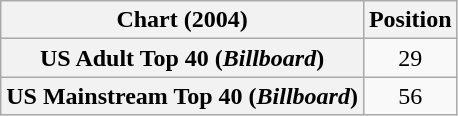<table class="wikitable plainrowheaders" style="text-align:center">
<tr>
<th>Chart (2004)</th>
<th>Position</th>
</tr>
<tr>
<th scope="row">US Adult Top 40 (<em>Billboard</em>)</th>
<td>29</td>
</tr>
<tr>
<th scope="row">US Mainstream Top 40 (<em>Billboard</em>)</th>
<td>56</td>
</tr>
</table>
